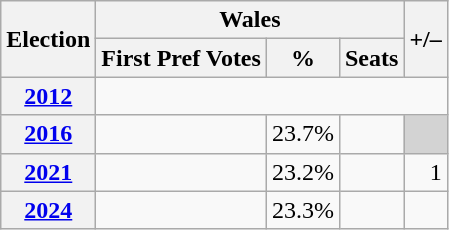<table class="wikitable" style="text-align:right">
<tr>
<th rowspan=2>Election</th>
<th colspan=3>Wales</th>
<th rowspan=2>+/–</th>
</tr>
<tr>
<th>First Pref Votes</th>
<th>%</th>
<th>Seats</th>
</tr>
<tr>
<th><a href='#'>2012</a></th>
<td colspan=4></td>
</tr>
<tr>
<th><a href='#'>2016</a></th>
<td></td>
<td>23.7%</td>
<td></td>
<td style="background:lightgrey;"></td>
</tr>
<tr>
<th><a href='#'>2021</a></th>
<td></td>
<td>23.2%</td>
<td></td>
<td> 1</td>
</tr>
<tr>
<th><a href='#'>2024</a></th>
<td></td>
<td>23.3%</td>
<td></td>
<td></td>
</tr>
</table>
